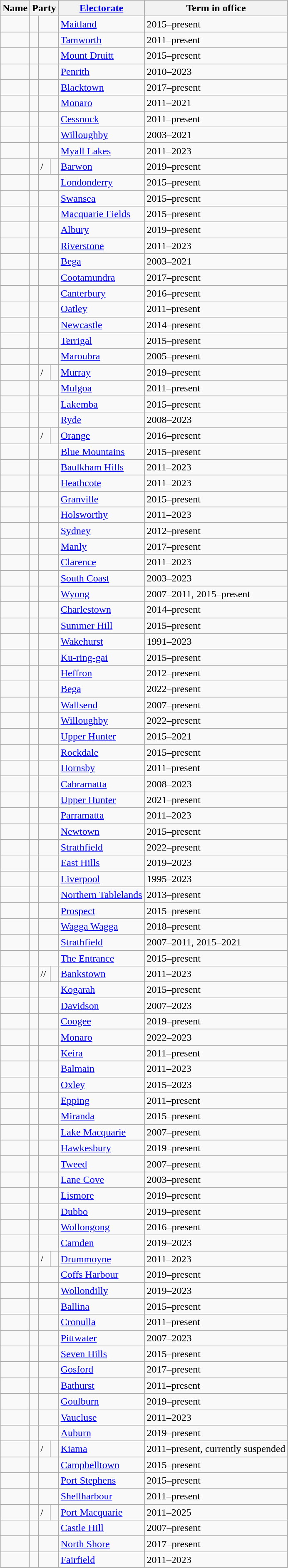<table class="wikitable sortable">
<tr>
<th>Name</th>
<th colspan="3">Party</th>
<th><a href='#'>Electorate</a></th>
<th>Term in office</th>
</tr>
<tr>
<td></td>
<td> </td>
<td colspan="2"></td>
<td><a href='#'>Maitland</a></td>
<td>2015–present</td>
</tr>
<tr>
<td></td>
<td> </td>
<td colspan="2"></td>
<td><a href='#'>Tamworth</a></td>
<td>2011–present</td>
</tr>
<tr>
<td></td>
<td> </td>
<td colspan="2"></td>
<td><a href='#'>Mount Druitt</a></td>
<td>2015–present</td>
</tr>
<tr>
<td></td>
<td> </td>
<td colspan="2"></td>
<td><a href='#'>Penrith</a></td>
<td>2010–2023</td>
</tr>
<tr>
<td></td>
<td> </td>
<td colspan="2"></td>
<td><a href='#'>Blacktown</a></td>
<td>2017–present</td>
</tr>
<tr>
<td></td>
<td> </td>
<td colspan="2"></td>
<td><a href='#'>Monaro</a></td>
<td>2011–2021</td>
</tr>
<tr>
<td></td>
<td> </td>
<td colspan="2"></td>
<td><a href='#'>Cessnock</a></td>
<td>2011–present</td>
</tr>
<tr>
<td></td>
<td> </td>
<td colspan="2"></td>
<td><a href='#'>Willoughby</a></td>
<td>2003–2021</td>
</tr>
<tr>
<td></td>
<td> </td>
<td colspan="2"></td>
<td><a href='#'>Myall Lakes</a></td>
<td>2011–2023</td>
</tr>
<tr>
<td></td>
<td> </td>
<td>/</td>
<td> </td>
<td><a href='#'>Barwon</a></td>
<td>2019–present</td>
</tr>
<tr>
<td></td>
<td> </td>
<td colspan="2"></td>
<td><a href='#'>Londonderry</a></td>
<td>2015–present</td>
</tr>
<tr>
<td></td>
<td> </td>
<td colspan="2"></td>
<td><a href='#'>Swansea</a></td>
<td>2015–present</td>
</tr>
<tr>
<td></td>
<td> </td>
<td colspan="2"></td>
<td><a href='#'>Macquarie Fields</a></td>
<td>2015–present</td>
</tr>
<tr>
<td></td>
<td> </td>
<td colspan="2"></td>
<td><a href='#'>Albury</a></td>
<td>2019–present</td>
</tr>
<tr>
<td></td>
<td> </td>
<td colspan="2"></td>
<td><a href='#'>Riverstone</a></td>
<td>2011–2023</td>
</tr>
<tr>
<td></td>
<td> </td>
<td colspan="2"></td>
<td><a href='#'>Bega</a></td>
<td>2003–2021</td>
</tr>
<tr>
<td></td>
<td> </td>
<td colspan="2"></td>
<td><a href='#'>Cootamundra</a></td>
<td>2017–present</td>
</tr>
<tr>
<td></td>
<td> </td>
<td colspan="2"></td>
<td><a href='#'>Canterbury</a></td>
<td>2016–present</td>
</tr>
<tr>
<td></td>
<td> </td>
<td colspan="2"></td>
<td><a href='#'>Oatley</a></td>
<td>2011–present</td>
</tr>
<tr>
<td></td>
<td> </td>
<td colspan="2"></td>
<td><a href='#'>Newcastle</a></td>
<td>2014–present</td>
</tr>
<tr>
<td></td>
<td> </td>
<td colspan="2"></td>
<td><a href='#'>Terrigal</a></td>
<td>2015–present</td>
</tr>
<tr>
<td></td>
<td> </td>
<td colspan="2"></td>
<td><a href='#'>Maroubra</a></td>
<td>2005–present</td>
</tr>
<tr>
<td></td>
<td> </td>
<td>/</td>
<td> </td>
<td><a href='#'>Murray</a></td>
<td>2019–present</td>
</tr>
<tr>
<td></td>
<td> </td>
<td colspan="2"></td>
<td><a href='#'>Mulgoa</a></td>
<td>2011–present</td>
</tr>
<tr>
<td></td>
<td> </td>
<td colspan="2"></td>
<td><a href='#'>Lakemba</a></td>
<td>2015–present</td>
</tr>
<tr>
<td></td>
<td> </td>
<td colspan="2"></td>
<td><a href='#'>Ryde</a></td>
<td>2008–2023</td>
</tr>
<tr>
<td></td>
<td> </td>
<td>/</td>
<td> </td>
<td><a href='#'>Orange</a></td>
<td>2016–present</td>
</tr>
<tr>
<td></td>
<td> </td>
<td colspan="2"></td>
<td><a href='#'>Blue Mountains</a></td>
<td>2015–present</td>
</tr>
<tr>
<td></td>
<td> </td>
<td colspan="2"></td>
<td><a href='#'>Baulkham Hills</a></td>
<td>2011–2023</td>
</tr>
<tr>
<td></td>
<td> </td>
<td colspan="2"></td>
<td><a href='#'>Heathcote</a></td>
<td>2011–2023</td>
</tr>
<tr>
<td></td>
<td> </td>
<td colspan="2"></td>
<td><a href='#'>Granville</a></td>
<td>2015–present</td>
</tr>
<tr>
<td></td>
<td> </td>
<td colspan="2"></td>
<td><a href='#'>Holsworthy</a></td>
<td>2011–2023</td>
</tr>
<tr>
<td></td>
<td> </td>
<td colspan="2"></td>
<td><a href='#'>Sydney</a></td>
<td>2012–present</td>
</tr>
<tr>
<td></td>
<td> </td>
<td colspan="2"></td>
<td><a href='#'>Manly</a></td>
<td>2017–present</td>
</tr>
<tr>
<td></td>
<td> </td>
<td colspan="2"></td>
<td><a href='#'>Clarence</a></td>
<td>2011–2023</td>
</tr>
<tr>
<td></td>
<td> </td>
<td colspan="2"></td>
<td><a href='#'>South Coast</a></td>
<td>2003–2023</td>
</tr>
<tr>
<td></td>
<td> </td>
<td colspan="2"></td>
<td><a href='#'>Wyong</a></td>
<td>2007–2011, 2015–present</td>
</tr>
<tr>
<td></td>
<td> </td>
<td colspan="2"></td>
<td><a href='#'>Charlestown</a></td>
<td>2014–present</td>
</tr>
<tr>
<td></td>
<td> </td>
<td colspan="2"></td>
<td><a href='#'>Summer Hill</a></td>
<td>2015–present</td>
</tr>
<tr>
<td></td>
<td> </td>
<td colspan="2"></td>
<td><a href='#'>Wakehurst</a></td>
<td>1991–2023</td>
</tr>
<tr>
<td></td>
<td> </td>
<td colspan="2"></td>
<td><a href='#'>Ku-ring-gai</a></td>
<td>2015–present</td>
</tr>
<tr>
<td></td>
<td> </td>
<td colspan="2"></td>
<td><a href='#'>Heffron</a></td>
<td>2012–present</td>
</tr>
<tr>
<td></td>
<td> </td>
<td colspan="2"></td>
<td><a href='#'>Bega</a></td>
<td>2022–present</td>
</tr>
<tr>
<td></td>
<td> </td>
<td colspan="2"></td>
<td><a href='#'>Wallsend</a></td>
<td>2007–present</td>
</tr>
<tr>
<td></td>
<td> </td>
<td colspan="2"></td>
<td><a href='#'>Willoughby</a></td>
<td>2022–present</td>
</tr>
<tr>
<td></td>
<td> </td>
<td colspan="2"></td>
<td><a href='#'>Upper Hunter</a></td>
<td>2015–2021</td>
</tr>
<tr>
<td></td>
<td> </td>
<td colspan="2"></td>
<td><a href='#'>Rockdale</a></td>
<td>2015–present</td>
</tr>
<tr>
<td></td>
<td> </td>
<td colspan="2"></td>
<td><a href='#'>Hornsby</a></td>
<td>2011–present</td>
</tr>
<tr>
<td></td>
<td> </td>
<td colspan="2"></td>
<td><a href='#'>Cabramatta</a></td>
<td>2008–2023</td>
</tr>
<tr>
<td></td>
<td> </td>
<td colspan="2"></td>
<td><a href='#'>Upper Hunter</a></td>
<td>2021–present</td>
</tr>
<tr>
<td></td>
<td> </td>
<td colspan="2"></td>
<td><a href='#'>Parramatta</a></td>
<td>2011–2023</td>
</tr>
<tr>
<td></td>
<td> </td>
<td colspan="2"></td>
<td><a href='#'>Newtown</a></td>
<td>2015–present</td>
</tr>
<tr>
<td></td>
<td> </td>
<td colspan="2"></td>
<td><a href='#'>Strathfield</a></td>
<td>2022–present</td>
</tr>
<tr>
<td></td>
<td> </td>
<td colspan="2"></td>
<td><a href='#'>East Hills</a></td>
<td>2019–2023</td>
</tr>
<tr>
<td></td>
<td> </td>
<td colspan="2"></td>
<td><a href='#'>Liverpool</a></td>
<td>1995–2023</td>
</tr>
<tr>
<td></td>
<td> </td>
<td colspan="2"></td>
<td><a href='#'>Northern Tablelands</a></td>
<td>2013–present</td>
</tr>
<tr>
<td></td>
<td> </td>
<td colspan="2"></td>
<td><a href='#'>Prospect</a></td>
<td>2015–present</td>
</tr>
<tr>
<td></td>
<td> </td>
<td colspan="2"></td>
<td><a href='#'>Wagga Wagga</a></td>
<td>2018–present</td>
</tr>
<tr>
<td></td>
<td> </td>
<td colspan="2"></td>
<td><a href='#'>Strathfield</a></td>
<td>2007–2011, 2015–2021</td>
</tr>
<tr>
<td></td>
<td> </td>
<td colspan="2"></td>
<td><a href='#'>The Entrance</a></td>
<td>2015–present</td>
</tr>
<tr>
<td></td>
<td> </td>
<td>//</td>
<td> </td>
<td><a href='#'>Bankstown</a></td>
<td>2011–2023</td>
</tr>
<tr>
<td></td>
<td> </td>
<td colspan="2"></td>
<td><a href='#'>Kogarah</a></td>
<td>2015–present</td>
</tr>
<tr>
<td></td>
<td> </td>
<td colspan="2"></td>
<td><a href='#'>Davidson</a></td>
<td>2007–2023</td>
</tr>
<tr>
<td></td>
<td> </td>
<td colspan="2"></td>
<td><a href='#'>Coogee</a></td>
<td>2019–present</td>
</tr>
<tr>
<td></td>
<td> </td>
<td colspan="2"></td>
<td><a href='#'>Monaro</a></td>
<td>2022–2023</td>
</tr>
<tr>
<td></td>
<td> </td>
<td colspan="2"></td>
<td><a href='#'>Keira</a></td>
<td>2011–present</td>
</tr>
<tr>
<td></td>
<td> </td>
<td colspan="2"></td>
<td><a href='#'>Balmain</a></td>
<td>2011–2023</td>
</tr>
<tr>
<td></td>
<td> </td>
<td colspan="2"></td>
<td><a href='#'>Oxley</a></td>
<td>2015–2023</td>
</tr>
<tr>
<td></td>
<td> </td>
<td colspan="2"></td>
<td><a href='#'>Epping</a></td>
<td>2011–present</td>
</tr>
<tr>
<td></td>
<td> </td>
<td colspan="2"></td>
<td><a href='#'>Miranda</a></td>
<td>2015–present</td>
</tr>
<tr>
<td></td>
<td> </td>
<td colspan="2"></td>
<td><a href='#'>Lake Macquarie</a></td>
<td>2007–present</td>
</tr>
<tr>
<td></td>
<td> </td>
<td colspan="2"></td>
<td><a href='#'>Hawkesbury</a></td>
<td>2019–present</td>
</tr>
<tr>
<td></td>
<td> </td>
<td colspan="2"></td>
<td><a href='#'>Tweed</a></td>
<td>2007–present</td>
</tr>
<tr>
<td></td>
<td> </td>
<td colspan="2"></td>
<td><a href='#'>Lane Cove</a></td>
<td>2003–present</td>
</tr>
<tr>
<td></td>
<td> </td>
<td colspan="2"></td>
<td><a href='#'>Lismore</a></td>
<td>2019–present</td>
</tr>
<tr>
<td></td>
<td> </td>
<td colspan="2"></td>
<td><a href='#'>Dubbo</a></td>
<td>2019–present</td>
</tr>
<tr>
<td></td>
<td> </td>
<td colspan="2"></td>
<td><a href='#'>Wollongong</a></td>
<td>2016–present</td>
</tr>
<tr>
<td></td>
<td> </td>
<td colspan="2"></td>
<td><a href='#'>Camden</a></td>
<td>2019–2023</td>
</tr>
<tr>
<td></td>
<td> </td>
<td>/</td>
<td> </td>
<td><a href='#'>Drummoyne</a></td>
<td>2011–2023</td>
</tr>
<tr>
<td></td>
<td> </td>
<td colspan="2"></td>
<td><a href='#'>Coffs Harbour</a></td>
<td>2019–present</td>
</tr>
<tr>
<td></td>
<td> </td>
<td colspan="2"></td>
<td><a href='#'>Wollondilly</a></td>
<td>2019–2023</td>
</tr>
<tr>
<td></td>
<td> </td>
<td colspan="2"></td>
<td><a href='#'>Ballina</a></td>
<td>2015–present</td>
</tr>
<tr>
<td></td>
<td> </td>
<td colspan="2"></td>
<td><a href='#'>Cronulla</a></td>
<td>2011–present</td>
</tr>
<tr>
<td></td>
<td> </td>
<td colspan="2"></td>
<td><a href='#'>Pittwater</a></td>
<td>2007–2023</td>
</tr>
<tr>
<td></td>
<td> </td>
<td colspan="2"></td>
<td><a href='#'>Seven Hills</a></td>
<td>2015–present</td>
</tr>
<tr>
<td></td>
<td> </td>
<td colspan="2"></td>
<td><a href='#'>Gosford</a></td>
<td>2017–present</td>
</tr>
<tr>
<td></td>
<td> </td>
<td colspan="2"></td>
<td><a href='#'>Bathurst</a></td>
<td>2011–present</td>
</tr>
<tr>
<td></td>
<td> </td>
<td colspan="2"></td>
<td><a href='#'>Goulburn</a></td>
<td>2019–present</td>
</tr>
<tr>
<td></td>
<td> </td>
<td colspan="2"></td>
<td><a href='#'>Vaucluse</a></td>
<td>2011–2023</td>
</tr>
<tr>
<td></td>
<td> </td>
<td colspan="2"></td>
<td><a href='#'>Auburn</a></td>
<td>2019–present</td>
</tr>
<tr>
<td></td>
<td> </td>
<td>/</td>
<td> </td>
<td><a href='#'>Kiama</a></td>
<td>2011–present, currently suspended</td>
</tr>
<tr>
<td></td>
<td> </td>
<td colspan="2"></td>
<td><a href='#'>Campbelltown</a></td>
<td>2015–present</td>
</tr>
<tr>
<td></td>
<td> </td>
<td colspan="2"></td>
<td><a href='#'>Port Stephens</a></td>
<td>2015–present</td>
</tr>
<tr>
<td></td>
<td> </td>
<td colspan="2"></td>
<td><a href='#'>Shellharbour</a></td>
<td>2011–present</td>
</tr>
<tr>
<td></td>
<td> </td>
<td>/</td>
<td> </td>
<td><a href='#'>Port Macquarie</a></td>
<td>2011–2025</td>
</tr>
<tr>
<td></td>
<td> </td>
<td colspan="2"></td>
<td><a href='#'>Castle Hill</a></td>
<td>2007–present</td>
</tr>
<tr>
<td></td>
<td> </td>
<td colspan="2"></td>
<td><a href='#'>North Shore</a></td>
<td>2017–present</td>
</tr>
<tr>
<td></td>
<td> </td>
<td colspan="2"></td>
<td><a href='#'>Fairfield</a></td>
<td>2011–2023</td>
</tr>
</table>
